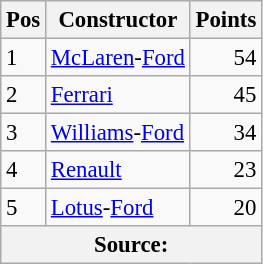<table class="wikitable" style="font-size: 95%;">
<tr>
<th>Pos</th>
<th>Constructor</th>
<th>Points</th>
</tr>
<tr>
<td>1</td>
<td> <a href='#'>McLaren</a>-<a href='#'>Ford</a></td>
<td align="right">54</td>
</tr>
<tr>
<td>2</td>
<td> <a href='#'>Ferrari</a></td>
<td align="right">45</td>
</tr>
<tr>
<td>3</td>
<td> <a href='#'>Williams</a>-<a href='#'>Ford</a></td>
<td align="right">34</td>
</tr>
<tr>
<td>4</td>
<td> <a href='#'>Renault</a></td>
<td align="right">23</td>
</tr>
<tr>
<td>5</td>
<td> <a href='#'>Lotus</a>-<a href='#'>Ford</a></td>
<td align="right">20</td>
</tr>
<tr>
<th colspan=4>Source: </th>
</tr>
</table>
